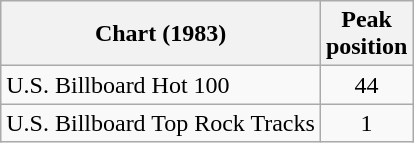<table class="wikitable">
<tr>
<th>Chart (1983)</th>
<th>Peak<br>position</th>
</tr>
<tr>
<td>U.S. Billboard Hot 100</td>
<td style="text-align:center;">44</td>
</tr>
<tr>
<td>U.S. Billboard Top Rock Tracks</td>
<td style="text-align:center;">1</td>
</tr>
</table>
